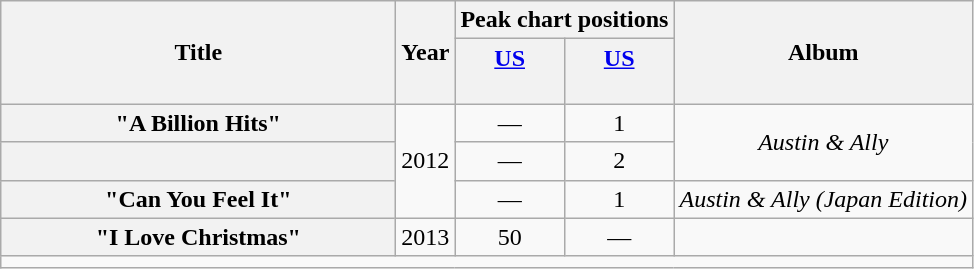<table class="wikitable plainrowheaders" style="text-align:center;">
<tr>
<th scope="col" style="width:16em;" rowspan="2">Title</th>
<th scope="col" rowspan="2">Year</th>
<th colspan="2" scope="col">Peak chart positions</th>
<th scope="col" rowspan="2">Album</th>
</tr>
<tr>
<th scope="col"><a href='#'>US<br></a><br></th>
<th scope="col"><a href='#'>US<br></a><br></th>
</tr>
<tr>
<th scope="row">"A Billion Hits"</th>
<td rowspan="3">2012</td>
<td>—</td>
<td>1</td>
<td rowspan="2"><em>Austin & Ally</em></td>
</tr>
<tr>
<th scope="row"></th>
<td>—</td>
<td>2</td>
</tr>
<tr>
<th scope="row">"Can You Feel It"</th>
<td>—</td>
<td>1</td>
<td><em>Austin & Ally (Japan Edition)</em></td>
</tr>
<tr>
<th scope="row">"I Love Christmas"<br></th>
<td>2013</td>
<td>50</td>
<td>—</td>
<td></td>
</tr>
<tr>
<td colspan="8" text-align: center;"></td>
</tr>
</table>
